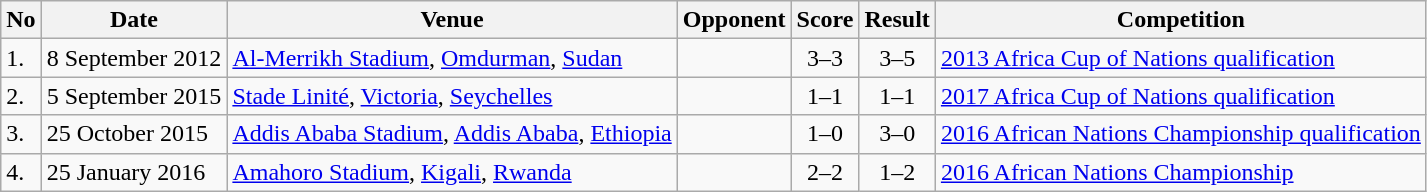<table class="wikitable">
<tr>
<th>No</th>
<th>Date</th>
<th>Venue</th>
<th>Opponent</th>
<th>Score</th>
<th>Result</th>
<th>Competition</th>
</tr>
<tr>
<td>1.</td>
<td>8 September 2012</td>
<td><a href='#'>Al-Merrikh Stadium</a>, <a href='#'>Omdurman</a>, <a href='#'>Sudan</a></td>
<td></td>
<td align=center>3–3</td>
<td align=center>3–5</td>
<td><a href='#'>2013 Africa Cup of Nations qualification</a></td>
</tr>
<tr>
<td>2.</td>
<td>5 September 2015</td>
<td><a href='#'>Stade Linité</a>, <a href='#'>Victoria</a>, <a href='#'>Seychelles</a></td>
<td></td>
<td align=center>1–1</td>
<td align=center>1–1</td>
<td><a href='#'>2017 Africa Cup of Nations qualification</a></td>
</tr>
<tr>
<td>3.</td>
<td>25 October 2015</td>
<td><a href='#'>Addis Ababa Stadium</a>, <a href='#'>Addis Ababa</a>, <a href='#'>Ethiopia</a></td>
<td></td>
<td align=center>1–0</td>
<td align=center>3–0</td>
<td><a href='#'>2016 African Nations Championship qualification</a></td>
</tr>
<tr>
<td>4.</td>
<td>25 January 2016</td>
<td><a href='#'>Amahoro Stadium</a>, <a href='#'>Kigali</a>, <a href='#'>Rwanda</a></td>
<td></td>
<td align=center>2–2</td>
<td align=center>1–2</td>
<td><a href='#'>2016 African Nations Championship</a></td>
</tr>
</table>
